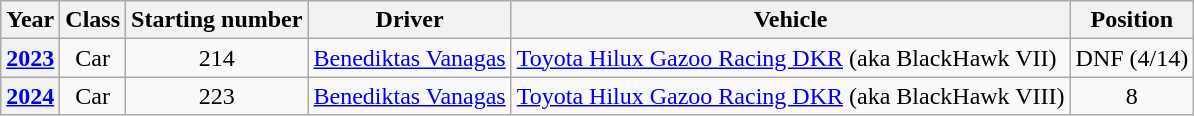<table class="wikitable">
<tr>
<th>Year</th>
<th>Class</th>
<th>Starting number</th>
<th>Driver</th>
<th>Vehicle</th>
<th>Position</th>
</tr>
<tr>
<th><a href='#'>2023</a></th>
<td style="text-align:center;">Car</td>
<td style="text-align:center;">214</td>
<td> <a href='#'>Benediktas Vanagas</a></td>
<td> <a href='#'>Toyota Hilux Gazoo Racing DKR</a> (aka BlackHawk VII)</td>
<td style="text-align:center;">DNF (4/14)</td>
</tr>
<tr>
<th><a href='#'>2024</a></th>
<td style="text-align:center;">Car</td>
<td style="text-align:center;">223</td>
<td> <a href='#'>Benediktas Vanagas</a></td>
<td> <a href='#'>Toyota Hilux Gazoo Racing DKR</a> (aka BlackHawk VIII)</td>
<td style="text-align:center;">8</td>
</tr>
</table>
